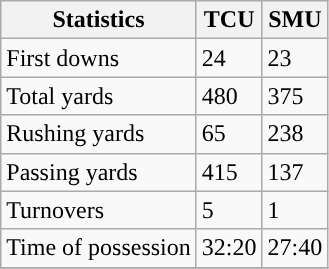<table class="wikitable" style="float: left;">
<tr>
<th>Statistics</th>
<th>TCU</th>
<th>SMU</th>
</tr>
<tr>
<td>First downs</td>
<td>24</td>
<td>23</td>
</tr>
<tr>
<td>Total yards</td>
<td>480</td>
<td>375</td>
</tr>
<tr>
<td>Rushing yards</td>
<td>65</td>
<td>238</td>
</tr>
<tr>
<td>Passing yards</td>
<td>415</td>
<td>137</td>
</tr>
<tr>
<td>Turnovers</td>
<td>5</td>
<td>1</td>
</tr>
<tr>
<td>Time of possession</td>
<td>32:20</td>
<td>27:40</td>
</tr>
<tr>
</tr>
</table>
